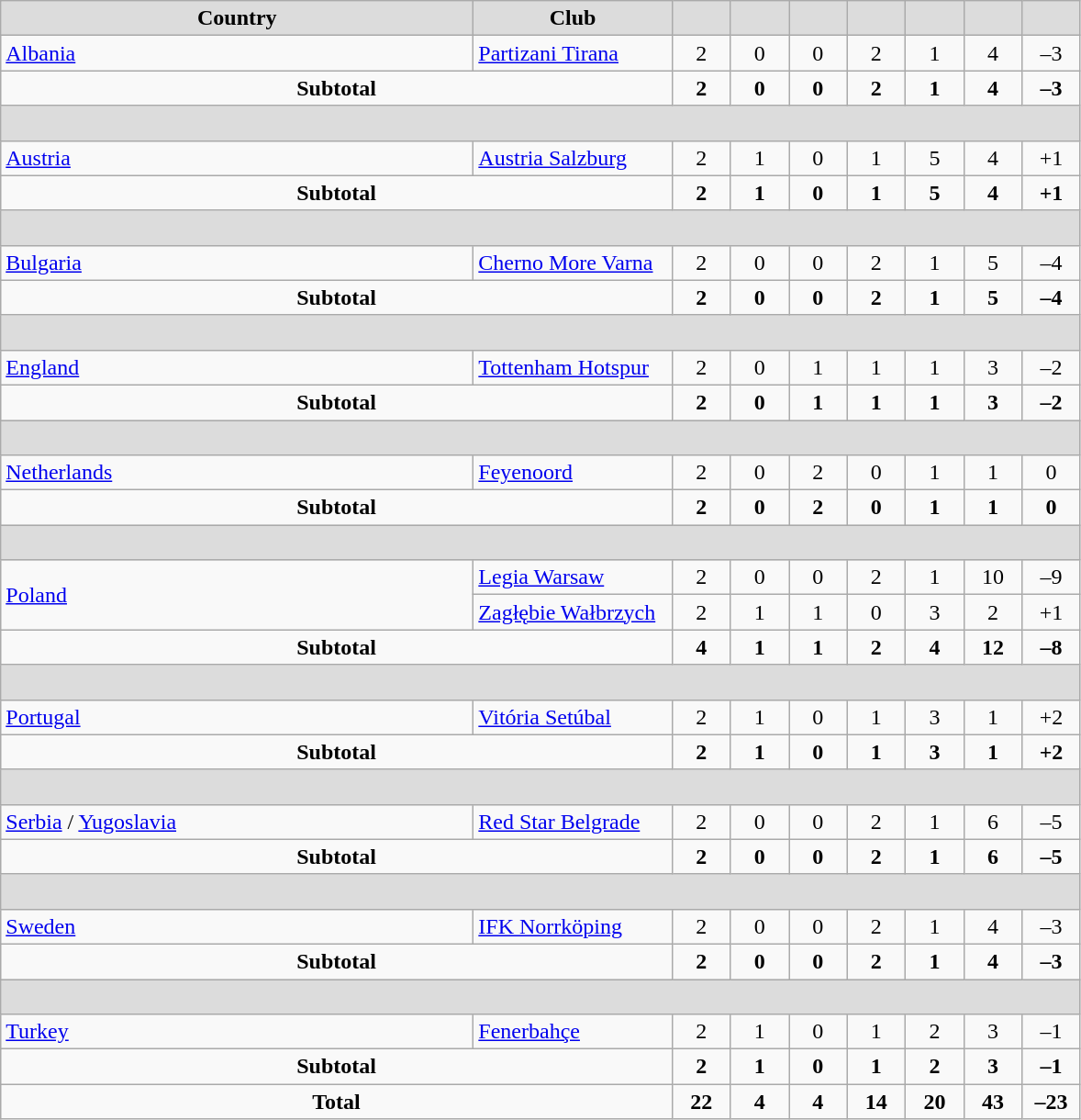<table class="wikitable" style="text-align: center;">
<tr>
<th width="336" style="background:#DCDCDC">Country</th>
<th width="137" style="background:#DCDCDC">Club</th>
<th width="35" style="background:#DCDCDC"></th>
<th width="35" style="background:#DCDCDC"></th>
<th width="35" style="background:#DCDCDC"></th>
<th width="35" style="background:#DCDCDC"></th>
<th width="35" style="background:#DCDCDC"></th>
<th width="35" style="background:#DCDCDC"></th>
<th width="35" style="background:#DCDCDC"></th>
</tr>
<tr>
<td align=left> <a href='#'>Albania</a></td>
<td align=left><a href='#'>Partizani Tirana</a></td>
<td>2</td>
<td>0</td>
<td>0</td>
<td>2</td>
<td>1</td>
<td>4</td>
<td>–3</td>
</tr>
<tr>
<td colspan=2 align-"center"><strong>Subtotal</strong></td>
<td><strong>2</strong></td>
<td><strong>0</strong></td>
<td><strong>0</strong></td>
<td><strong>2</strong></td>
<td><strong>1</strong></td>
<td><strong>4</strong></td>
<td><strong>–3</strong></td>
</tr>
<tr>
<th colspan=9 height="18" style="background:#DCDCDC"></th>
</tr>
<tr>
<td align=left> <a href='#'>Austria</a></td>
<td align=left><a href='#'>Austria Salzburg</a></td>
<td>2</td>
<td>1</td>
<td>0</td>
<td>1</td>
<td>5</td>
<td>4</td>
<td>+1</td>
</tr>
<tr>
<td colspan=2 align-"center"><strong>Subtotal</strong></td>
<td><strong>2</strong></td>
<td><strong>1</strong></td>
<td><strong>0</strong></td>
<td><strong>1</strong></td>
<td><strong>5</strong></td>
<td><strong>4</strong></td>
<td><strong>+1</strong></td>
</tr>
<tr>
<th colspan=9 height="18" style="background:#DCDCDC"></th>
</tr>
<tr>
<td align=left> <a href='#'>Bulgaria</a></td>
<td align=left><a href='#'>Cherno More Varna</a></td>
<td>2</td>
<td>0</td>
<td>0</td>
<td>2</td>
<td>1</td>
<td>5</td>
<td>–4</td>
</tr>
<tr>
<td colspan=2 align-"center"><strong>Subtotal</strong></td>
<td><strong>2</strong></td>
<td><strong>0</strong></td>
<td><strong>0</strong></td>
<td><strong>2</strong></td>
<td><strong>1</strong></td>
<td><strong>5</strong></td>
<td><strong>–4</strong></td>
</tr>
<tr>
<th colspan=9 height="18" style="background:#DCDCDC"></th>
</tr>
<tr>
<td align=left> <a href='#'>England</a></td>
<td align=left><a href='#'>Tottenham Hotspur</a></td>
<td>2</td>
<td>0</td>
<td>1</td>
<td>1</td>
<td>1</td>
<td>3</td>
<td>–2</td>
</tr>
<tr>
<td colspan=2 align-"center"><strong>Subtotal</strong></td>
<td><strong>2</strong></td>
<td><strong>0</strong></td>
<td><strong>1</strong></td>
<td><strong>1</strong></td>
<td><strong>1</strong></td>
<td><strong>3</strong></td>
<td><strong>–2</strong></td>
</tr>
<tr>
<th colspan=9 height="18" style="background:#DCDCDC"></th>
</tr>
<tr>
<td align=left> <a href='#'>Netherlands</a></td>
<td align=left><a href='#'>Feyenoord</a></td>
<td>2</td>
<td>0</td>
<td>2</td>
<td>0</td>
<td>1</td>
<td>1</td>
<td>0</td>
</tr>
<tr>
<td colspan=2 align-"center"><strong>Subtotal</strong></td>
<td><strong>2</strong></td>
<td><strong>0</strong></td>
<td><strong>2</strong></td>
<td><strong>0</strong></td>
<td><strong>1</strong></td>
<td><strong>1</strong></td>
<td><strong>0</strong></td>
</tr>
<tr>
<th colspan=9 height="18" style="background:#DCDCDC"></th>
</tr>
<tr>
<td rowspan=2 align=left> <a href='#'>Poland</a></td>
<td align=left><a href='#'>Legia Warsaw</a></td>
<td>2</td>
<td>0</td>
<td>0</td>
<td>2</td>
<td>1</td>
<td>10</td>
<td>–9</td>
</tr>
<tr>
<td align=left><a href='#'>Zagłębie Wałbrzych</a></td>
<td>2</td>
<td>1</td>
<td>1</td>
<td>0</td>
<td>3</td>
<td>2</td>
<td>+1</td>
</tr>
<tr>
<td colspan=2 align-"center"><strong>Subtotal</strong></td>
<td><strong>4</strong></td>
<td><strong>1</strong></td>
<td><strong>1</strong></td>
<td><strong>2</strong></td>
<td><strong>4</strong></td>
<td><strong>12</strong></td>
<td><strong>–8</strong></td>
</tr>
<tr>
<th colspan=9 height="18" style="background:#DCDCDC"></th>
</tr>
<tr>
<td align=left> <a href='#'>Portugal</a></td>
<td align=left><a href='#'>Vitória Setúbal</a></td>
<td>2</td>
<td>1</td>
<td>0</td>
<td>1</td>
<td>3</td>
<td>1</td>
<td>+2</td>
</tr>
<tr>
<td colspan=2 align-"center"><strong>Subtotal</strong></td>
<td><strong>2</strong></td>
<td><strong>1</strong></td>
<td><strong>0</strong></td>
<td><strong>1</strong></td>
<td><strong>3</strong></td>
<td><strong>1</strong></td>
<td><strong>+2</strong></td>
</tr>
<tr>
<th colspan=9 height="18" style="background:#DCDCDC"></th>
</tr>
<tr>
<td align=left> <a href='#'>Serbia</a> /  <a href='#'>Yugoslavia</a></td>
<td align=left><a href='#'>Red Star Belgrade</a></td>
<td>2</td>
<td>0</td>
<td>0</td>
<td>2</td>
<td>1</td>
<td>6</td>
<td>–5</td>
</tr>
<tr>
<td colspan=2 align-"center"><strong>Subtotal</strong></td>
<td><strong>2</strong></td>
<td><strong>0</strong></td>
<td><strong>0</strong></td>
<td><strong>2</strong></td>
<td><strong>1</strong></td>
<td><strong>6</strong></td>
<td><strong>–5</strong></td>
</tr>
<tr>
<th colspan=9 height="18" style="background:#DCDCDC"></th>
</tr>
<tr>
<td align=left> <a href='#'>Sweden</a></td>
<td align=left><a href='#'>IFK Norrköping</a></td>
<td>2</td>
<td>0</td>
<td>0</td>
<td>2</td>
<td>1</td>
<td>4</td>
<td>–3</td>
</tr>
<tr>
<td colspan=2 align-"center"><strong>Subtotal</strong></td>
<td><strong>2</strong></td>
<td><strong>0</strong></td>
<td><strong>0</strong></td>
<td><strong>2</strong></td>
<td><strong>1</strong></td>
<td><strong>4</strong></td>
<td><strong>–3</strong></td>
</tr>
<tr>
<th colspan=9 height="18" style="background:#DCDCDC"></th>
</tr>
<tr>
<td align=left> <a href='#'>Turkey</a></td>
<td align=left><a href='#'>Fenerbahçe</a></td>
<td>2</td>
<td>1</td>
<td>0</td>
<td>1</td>
<td>2</td>
<td>3</td>
<td>–1</td>
</tr>
<tr>
<td colspan=2 align-"center"><strong>Subtotal</strong></td>
<td><strong>2</strong></td>
<td><strong>1</strong></td>
<td><strong>0</strong></td>
<td><strong>1</strong></td>
<td><strong>2</strong></td>
<td><strong>3</strong></td>
<td><strong>–1</strong></td>
</tr>
<tr>
<td colspan=2 align-"center"><strong>Total</strong></td>
<td><strong>22</strong></td>
<td><strong>4</strong></td>
<td><strong>4</strong></td>
<td><strong>14</strong></td>
<td><strong>20</strong></td>
<td><strong>43</strong></td>
<td><strong>–23</strong></td>
</tr>
</table>
